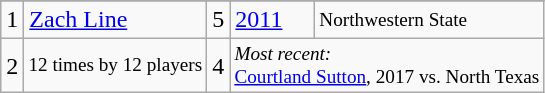<table class="wikitable">
<tr>
</tr>
<tr>
<td>1</td>
<td><a href='#'>Zach Line</a></td>
<td>5</td>
<td><a href='#'>2011</a></td>
<td style="font-size:80%;">Northwestern State</td>
</tr>
<tr>
<td>2</td>
<td style="font-size:80%;">12 times by 12 players</td>
<td>4</td>
<td colspan=2 style="font-size:80%;"><em>Most recent:</em><br><a href='#'>Courtland Sutton</a>, 2017 vs. North Texas</td>
</tr>
</table>
